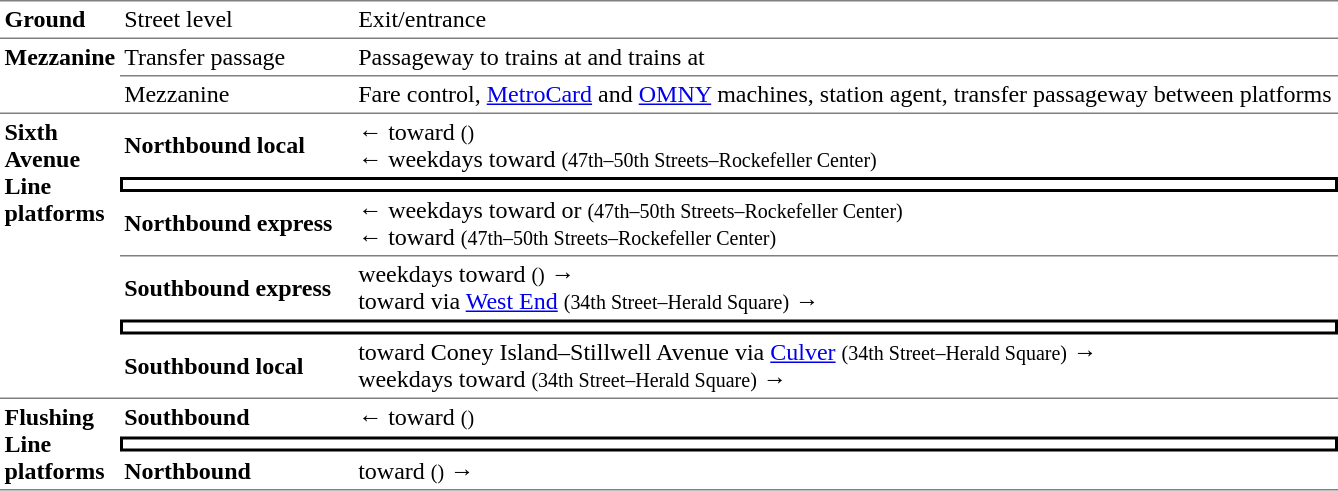<table table border=0 cellspacing=0 cellpadding=3>
<tr>
<td style="border-top:solid 1px gray;" width=50><strong>Ground</strong></td>
<td style="border-top:solid 1px gray;" width=150>Street level</td>
<td style="border-top:solid 1px gray;" width=650>Exit/entrance</td>
</tr>
<tr>
<td style="border-top:solid 1px gray;" valign=top rowspan=2><strong>Mezzanine</strong></td>
<td style="border-top:solid 1px gray;" valign=top>Transfer passage</td>
<td style="border-top:solid 1px gray;" valign=top>Passageway to  trains at  and  trains at </td>
</tr>
<tr>
<td style="border-top:solid 1px gray;" valign=top>Mezzanine</td>
<td style="border-top:solid 1px gray;" valign=top>Fare control, <a href='#'>MetroCard</a> and <a href='#'>OMNY</a> machines, station agent, transfer passageway between platforms<br></td>
</tr>
<tr>
<td style="border-top:solid 1px gray;border-bottom:solid 1px gray;vertical-align:top;" rowspan=6><strong>Sixth Avenue<br>Line platforms</strong></td>
<td style="border-top:solid 1px gray;"><span><strong>Northbound local</strong></span></td>
<td style="border-top:solid 1px gray;">←  toward  <small>()</small><br>←  weekdays toward  <small>(47th–50th Streets–Rockefeller Center)</small></td>
</tr>
<tr>
<td style="border-top:solid 2px black;border-right:solid 2px black;border-left:solid 2px black;border-bottom:solid 2px black;text-align:center;" colspan=2></td>
</tr>
<tr>
<td style="border-bottom:solid 1px gray;"><span><strong>Northbound express</strong></span></td>
<td style="border-bottom:solid 1px gray;">←  weekdays toward  or  <small>(47th–50th Streets–Rockefeller Center)</small><br>←  toward  <small>(47th–50th Streets–Rockefeller Center)</small></td>
</tr>
<tr>
<td><span><strong>Southbound express</strong></span></td>
<td>  weekdays toward  <small>()</small> →<br>  toward  via <a href='#'>West End</a> <small>(34th Street–Herald Square)</small> →</td>
</tr>
<tr>
<td style="border-top:solid 2px black;border-right:solid 2px black;border-left:solid 2px black;border-bottom:solid 2px black;text-align:center;" colspan=2></td>
</tr>
<tr>
<td style="border-bottom:solid 1px gray;"><span><strong>Southbound local</strong></span></td>
<td style="border-bottom:solid 1px gray;">  toward Coney Island–Stillwell Avenue via <a href='#'>Culver</a> <small>(34th Street–Herald Square)</small> →<br>  weekdays toward  <small>(34th Street–Herald Square)</small> →</td>
</tr>
<tr>
<td style="border-bottom:solid 1px gray;vertical-align:top;" width=50 rowspan=3><strong>Flushing Line<br>platforms</strong></td>
<td><span><strong>Southbound</strong></span></td>
<td>←  toward  <small>()</small></td>
</tr>
<tr>
<td style="border-top:solid 2px black;border-right:solid 2px black;border-left:solid 2px black;border-bottom:solid 2px black;text-align:center;" colspan=2></td>
</tr>
<tr>
<td style="border-bottom:solid 1px gray;"><span><strong>Northbound</strong></span></td>
<td style="border-bottom:solid 1px gray;">  toward  <small>()</small> →</td>
</tr>
</table>
